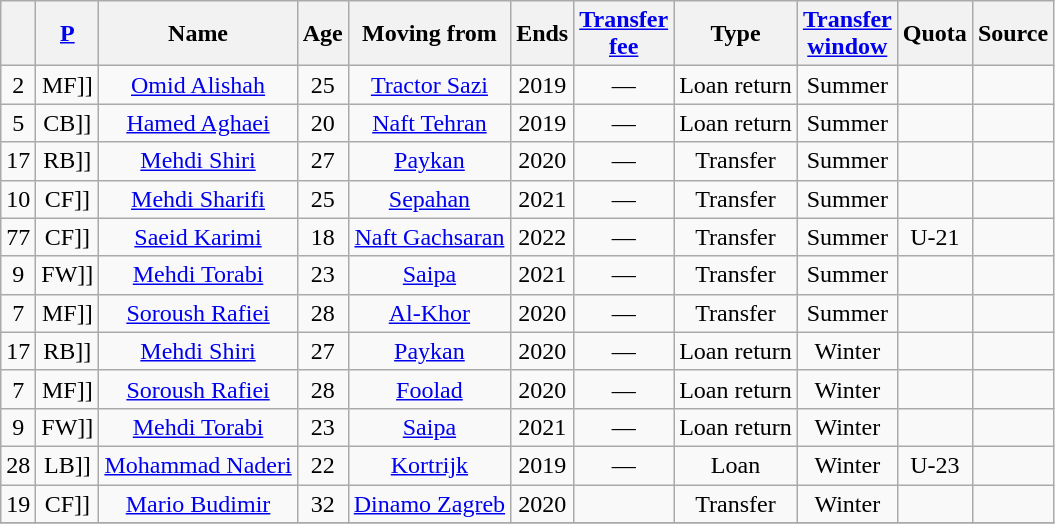<table class="wikitable sortable " style="text-align:center">
<tr>
<th></th>
<th><a href='#'>P</a></th>
<th>Name</th>
<th>Age</th>
<th>Moving from</th>
<th>Ends</th>
<th><a href='#'>Transfer<br>fee</a></th>
<th>Type</th>
<th><a href='#'>Transfer<br>window</a></th>
<th>Quota</th>
<th>Source</th>
</tr>
<tr>
<td>2</td>
<td [[>MF]]</td>
<td><a href='#'>Omid Alishah</a></td>
<td>25</td>
<td><a href='#'>Tractor Sazi</a></td>
<td>2019</td>
<td>—</td>
<td>Loan return</td>
<td>Summer</td>
<td></td>
<td></td>
</tr>
<tr>
<td>5</td>
<td [[>CB]]</td>
<td><a href='#'>Hamed Aghaei</a></td>
<td>20</td>
<td><a href='#'>Naft Tehran</a></td>
<td>2019</td>
<td>—</td>
<td>Loan return</td>
<td>Summer</td>
<td></td>
<td></td>
</tr>
<tr>
<td>17</td>
<td [[>RB]]</td>
<td><a href='#'>Mehdi Shiri</a></td>
<td>27</td>
<td><a href='#'>Paykan</a></td>
<td>2020</td>
<td>—</td>
<td>Transfer</td>
<td>Summer</td>
<td></td>
<td></td>
</tr>
<tr>
<td>10</td>
<td [[>CF]]</td>
<td><a href='#'>Mehdi Sharifi</a></td>
<td>25</td>
<td><a href='#'>Sepahan</a></td>
<td>2021</td>
<td>—</td>
<td>Transfer</td>
<td>Summer</td>
<td></td>
<td></td>
</tr>
<tr>
<td>77</td>
<td [[>CF]]</td>
<td><a href='#'>Saeid Karimi</a></td>
<td>18</td>
<td><a href='#'>Naft Gachsaran</a></td>
<td>2022</td>
<td>—</td>
<td>Transfer</td>
<td>Summer</td>
<td>U-21</td>
<td></td>
</tr>
<tr>
<td>9</td>
<td [[>FW]]</td>
<td><a href='#'>Mehdi Torabi</a></td>
<td>23</td>
<td><a href='#'>Saipa</a></td>
<td>2021</td>
<td>—</td>
<td>Transfer</td>
<td>Summer</td>
<td></td>
<td></td>
</tr>
<tr>
<td>7</td>
<td [[>MF]]</td>
<td><a href='#'>Soroush Rafiei</a></td>
<td>28</td>
<td> <a href='#'>Al-Khor</a></td>
<td>2020</td>
<td>—</td>
<td>Transfer</td>
<td>Summer</td>
<td></td>
<td></td>
</tr>
<tr>
<td>17</td>
<td [[>RB]]</td>
<td><a href='#'>Mehdi Shiri</a></td>
<td>27</td>
<td><a href='#'>Paykan</a></td>
<td>2020</td>
<td>—</td>
<td>Loan return</td>
<td>Winter</td>
<td></td>
<td></td>
</tr>
<tr>
<td>7</td>
<td [[>MF]]</td>
<td><a href='#'>Soroush Rafiei</a></td>
<td>28</td>
<td><a href='#'>Foolad</a></td>
<td>2020</td>
<td>—</td>
<td>Loan return</td>
<td>Winter</td>
<td></td>
<td></td>
</tr>
<tr>
<td>9</td>
<td [[>FW]]</td>
<td><a href='#'>Mehdi Torabi</a></td>
<td>23</td>
<td><a href='#'>Saipa</a></td>
<td>2021</td>
<td>—</td>
<td>Loan return</td>
<td>Winter</td>
<td></td>
<td></td>
</tr>
<tr>
<td>28</td>
<td [[>LB]]</td>
<td><a href='#'>Mohammad Naderi</a></td>
<td>22</td>
<td> <a href='#'>Kortrijk</a></td>
<td>2019</td>
<td>—</td>
<td>Loan</td>
<td>Winter</td>
<td>U-23</td>
<td></td>
</tr>
<tr>
<td>19</td>
<td [[>CF]]</td>
<td> <a href='#'>Mario Budimir</a></td>
<td>32</td>
<td> <a href='#'>Dinamo Zagreb</a></td>
<td>2020</td>
<td></td>
<td>Transfer</td>
<td>Winter</td>
<td></td>
<td></td>
</tr>
<tr>
</tr>
</table>
